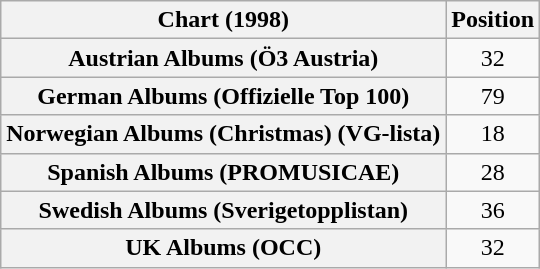<table class="wikitable sortable plainrowheaders">
<tr>
<th scope="col">Chart (1998)</th>
<th scope="col">Position</th>
</tr>
<tr>
<th scope="row">Austrian Albums (Ö3 Austria)</th>
<td align="center">32</td>
</tr>
<tr>
<th scope="row">German Albums (Offizielle Top 100)</th>
<td align="center">79</td>
</tr>
<tr>
<th scope="row">Norwegian Albums (Christmas) (VG-lista)</th>
<td align="center">18</td>
</tr>
<tr>
<th scope="row">Spanish Albums (PROMUSICAE)<br></th>
<td style="text-align:center;">28</td>
</tr>
<tr>
<th scope="row">Swedish Albums (Sverigetopplistan)</th>
<td align="center">36</td>
</tr>
<tr>
<th scope="row">UK Albums (OCC)</th>
<td align="center">32</td>
</tr>
</table>
